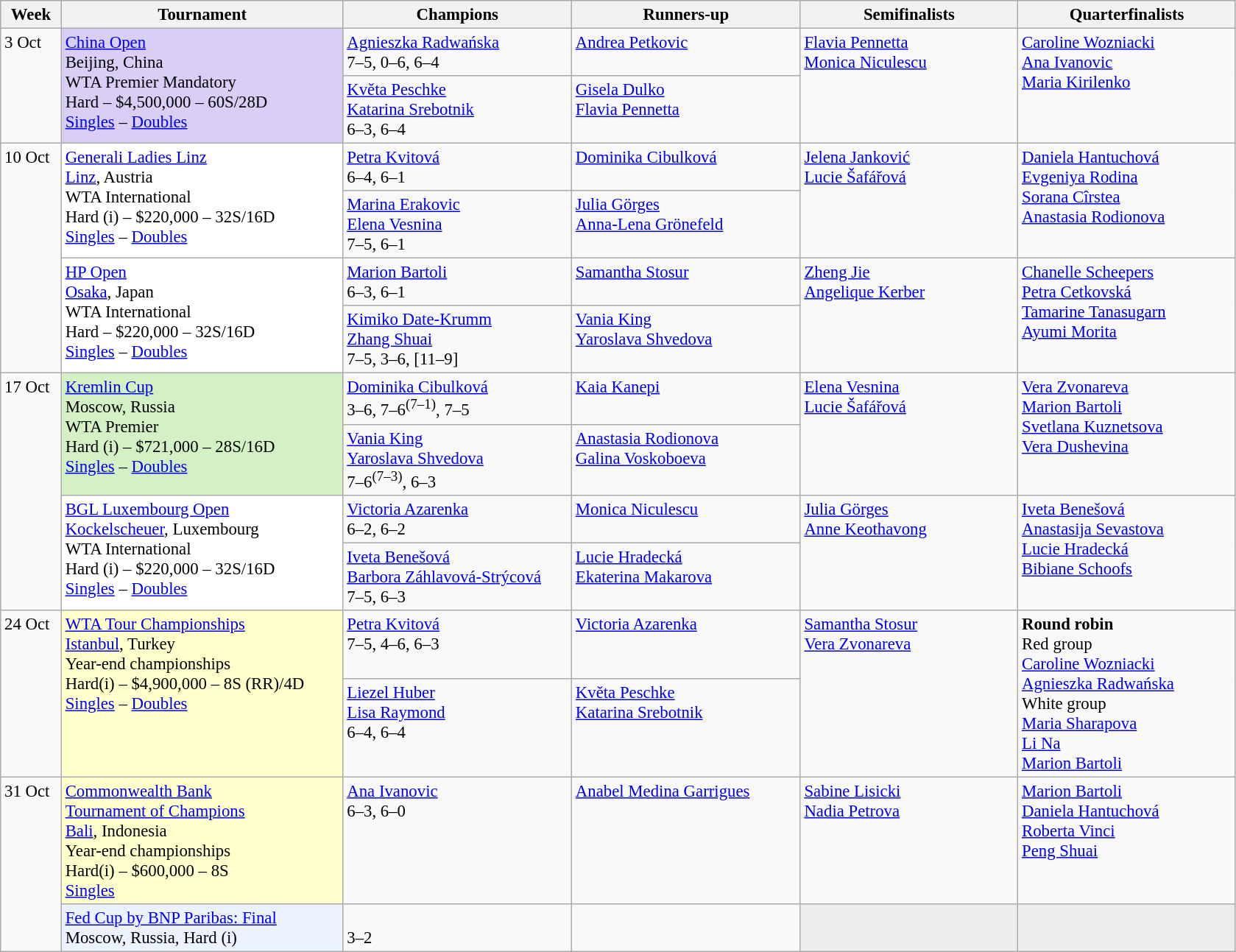<table class=wikitable style=font-size:95%>
<tr>
<th style="width:48px;">Week</th>
<th style="width:248px;">Tournament</th>
<th style="width:200px;">Champions</th>
<th style="width:200px;">Runners-up</th>
<th style="width:190px;">Semifinalists</th>
<th style="width:190px;">Quarterfinalists</th>
</tr>
<tr valign=top>
<td rowspan=2>3 Oct</td>
<td style="background:#d8cef6;" rowspan=2><a href='#'>China Open</a><br> Beijing, China<br>WTA Premier Mandatory <br>Hard – $4,500,000 – 60S/28D<br><a href='#'>Singles</a> – <a href='#'>Doubles</a></td>
<td> <a href='#'>Agnieszka Radwańska</a><br>7–5, 0–6, 6–4</td>
<td> <a href='#'>Andrea Petkovic</a></td>
<td rowspan=2> <a href='#'>Flavia Pennetta</a> <br>  <a href='#'>Monica Niculescu</a></td>
<td rowspan=2> <a href='#'>Caroline Wozniacki</a><br> <a href='#'>Ana Ivanovic</a> <br> <a href='#'>Maria Kirilenko</a> <br> </td>
</tr>
<tr valign=top>
<td> <a href='#'>Květa Peschke</a><br> <a href='#'>Katarina Srebotnik</a><br> 6–3, 6–4</td>
<td> <a href='#'>Gisela Dulko</a><br> <a href='#'>Flavia Pennetta</a></td>
</tr>
<tr valign=top>
<td rowspan=4>10 Oct</td>
<td bgcolor=#ffffff rowspan=2><a href='#'>Generali Ladies Linz</a><br> <a href='#'>Linz</a>, Austria<br>WTA International <br>Hard (i) – $220,000 – 32S/16D<br><a href='#'>Singles</a> – <a href='#'>Doubles</a></td>
<td> <a href='#'>Petra Kvitová</a><br>6–4, 6–1</td>
<td> <a href='#'>Dominika Cibulková</a></td>
<td rowspan=2> <a href='#'>Jelena Janković</a><br>  <a href='#'>Lucie Šafářová</a></td>
<td rowspan=2> <a href='#'>Daniela Hantuchová</a><br>  <a href='#'>Evgeniya Rodina</a> <br> <a href='#'>Sorana Cîrstea</a><br> <a href='#'>Anastasia Rodionova</a></td>
</tr>
<tr valign=top>
<td> <a href='#'>Marina Erakovic</a><br> <a href='#'>Elena Vesnina</a><br> 7–5, 6–1</td>
<td> <a href='#'>Julia Görges</a><br> <a href='#'>Anna-Lena Grönefeld</a></td>
</tr>
<tr valign=top>
<td bgcolor=#ffffff rowspan=2><a href='#'>HP Open</a><br> <a href='#'>Osaka</a>, Japan<br>WTA International <br>Hard – $220,000 – 32S/16D<br><a href='#'>Singles</a> – <a href='#'>Doubles</a></td>
<td> <a href='#'>Marion Bartoli</a><br> 6–3, 6–1</td>
<td> <a href='#'>Samantha Stosur</a><br> </td>
<td rowspan=2> <a href='#'>Zheng Jie</a><br> <a href='#'>Angelique Kerber</a><br> <br> <br> </td>
<td rowspan=2> <a href='#'>Chanelle Scheepers</a> <br> <a href='#'>Petra Cetkovská</a> <br> <a href='#'>Tamarine Tanasugarn</a><br>  <a href='#'>Ayumi Morita</a><br> </td>
</tr>
<tr valign=top>
<td> <a href='#'>Kimiko Date-Krumm</a><br> <a href='#'>Zhang Shuai</a><br>7–5, 3–6, [11–9]</td>
<td> <a href='#'>Vania King</a> <br>  <a href='#'>Yaroslava Shvedova</a></td>
</tr>
<tr valign=top>
<td rowspan=4>17 Oct</td>
<td style="background:#d4f1c5;" rowspan=2><a href='#'>Kremlin Cup</a><br> Moscow, Russia<br>WTA Premier <br>Hard (i) – $721,000 – 28S/16D<br><a href='#'>Singles</a> – <a href='#'>Doubles</a></td>
<td> <a href='#'>Dominika Cibulková</a><br> 3–6, 7–6<sup>(7–1)</sup>, 7–5</td>
<td> <a href='#'>Kaia Kanepi</a><br> </td>
<td rowspan=2> <a href='#'>Elena Vesnina</a> <br>   <a href='#'>Lucie Šafářová</a></td>
<td rowspan=2> <a href='#'>Vera Zvonareva</a> <br> <a href='#'>Marion Bartoli</a><br> <a href='#'>Svetlana Kuznetsova</a><br> <a href='#'>Vera Dushevina</a></td>
</tr>
<tr valign=top>
<td> <a href='#'>Vania King</a><br> <a href='#'>Yaroslava Shvedova</a><br>7–6<sup>(7–3)</sup>, 6–3</td>
<td> <a href='#'>Anastasia Rodionova</a> <br>  <a href='#'>Galina Voskoboeva</a></td>
</tr>
<tr valign=top>
<td bgcolor=#ffffff rowspan=2><a href='#'>BGL Luxembourg Open</a><br> <a href='#'>Kockelscheuer</a>, Luxembourg<br>WTA International <br>Hard (i) – $220,000 – 32S/16D<br><a href='#'>Singles</a> – <a href='#'>Doubles</a></td>
<td> <a href='#'>Victoria Azarenka</a> <br> 6–2, 6–2</td>
<td> <a href='#'>Monica Niculescu</a></td>
<td rowspan=2> <a href='#'>Julia Görges</a> <br>  <a href='#'>Anne Keothavong</a></td>
<td rowspan=2> <a href='#'>Iveta Benešová</a><br> <a href='#'>Anastasija Sevastova</a><br> <a href='#'>Lucie Hradecká</a><br> <a href='#'>Bibiane Schoofs</a></td>
</tr>
<tr valign=top>
<td> <a href='#'>Iveta Benešová</a><br> <a href='#'>Barbora Záhlavová-Strýcová</a><br>7–5, 6–3</td>
<td> <a href='#'>Lucie Hradecká</a><br> <a href='#'>Ekaterina Makarova</a></td>
</tr>
<tr valign=top>
<td rowspan=2>24 Oct</td>
<td bgcolor=#ffffcc rowspan=2><a href='#'>WTA Tour Championships</a><br> <a href='#'>Istanbul</a>, Turkey<br>Year-end championships<br>Hard(i) – $4,900,000 – 8S (RR)/4D<br><a href='#'>Singles</a> – <a href='#'>Doubles</a></td>
<td> <a href='#'>Petra Kvitová</a> <br> 7–5, 4–6, 6–3</td>
<td> <a href='#'>Victoria Azarenka</a></td>
<td rowspan=2> <a href='#'>Samantha Stosur</a><br>  <a href='#'>Vera Zvonareva</a></td>
<td rowspan=2><strong>Round robin</strong><br>Red group<br> <a href='#'>Caroline Wozniacki</a><br> <a href='#'>Agnieszka Radwańska</a><br>White group<br> <a href='#'>Maria Sharapova</a><br> <a href='#'>Li Na</a><br> <a href='#'>Marion Bartoli</a></td>
</tr>
<tr valign=top>
<td> <a href='#'>Liezel Huber</a> <br>  <a href='#'>Lisa Raymond</a><br>6–4, 6–4</td>
<td> <a href='#'>Květa Peschke</a> <br>  <a href='#'>Katarina Srebotnik</a></td>
</tr>
<tr valign=top>
<td rowspan=2>31 Oct</td>
<td bgcolor=#ffffcc><a href='#'>Commonwealth Bank<br>Tournament of Champions</a><br> <a href='#'>Bali</a>, Indonesia<br>Year-end championships<br>Hard(i) – $600,000 – 8S<br><a href='#'>Singles</a></td>
<td> <a href='#'>Ana Ivanovic</a> <br> 6–3, 6–0</td>
<td> <a href='#'>Anabel Medina Garrigues</a></td>
<td> <a href='#'>Sabine Lisicki</a><br>  <a href='#'>Nadia Petrova</a></td>
<td> <a href='#'>Marion Bartoli</a> <br> <a href='#'>Daniela Hantuchová</a> <br> <a href='#'>Roberta Vinci</a> <br>  <a href='#'>Peng Shuai</a></td>
</tr>
<tr valign=top>
<td bgcolor=#ECF2FF><a href='#'>Fed Cup by BNP Paribas: Final</a><br> Moscow, Russia, Hard (i) <br></td>
<td><br>3–2</td>
<td></td>
<td bgcolor=#ededed></td>
<td bgcolor=#ededed></td>
</tr>
</table>
